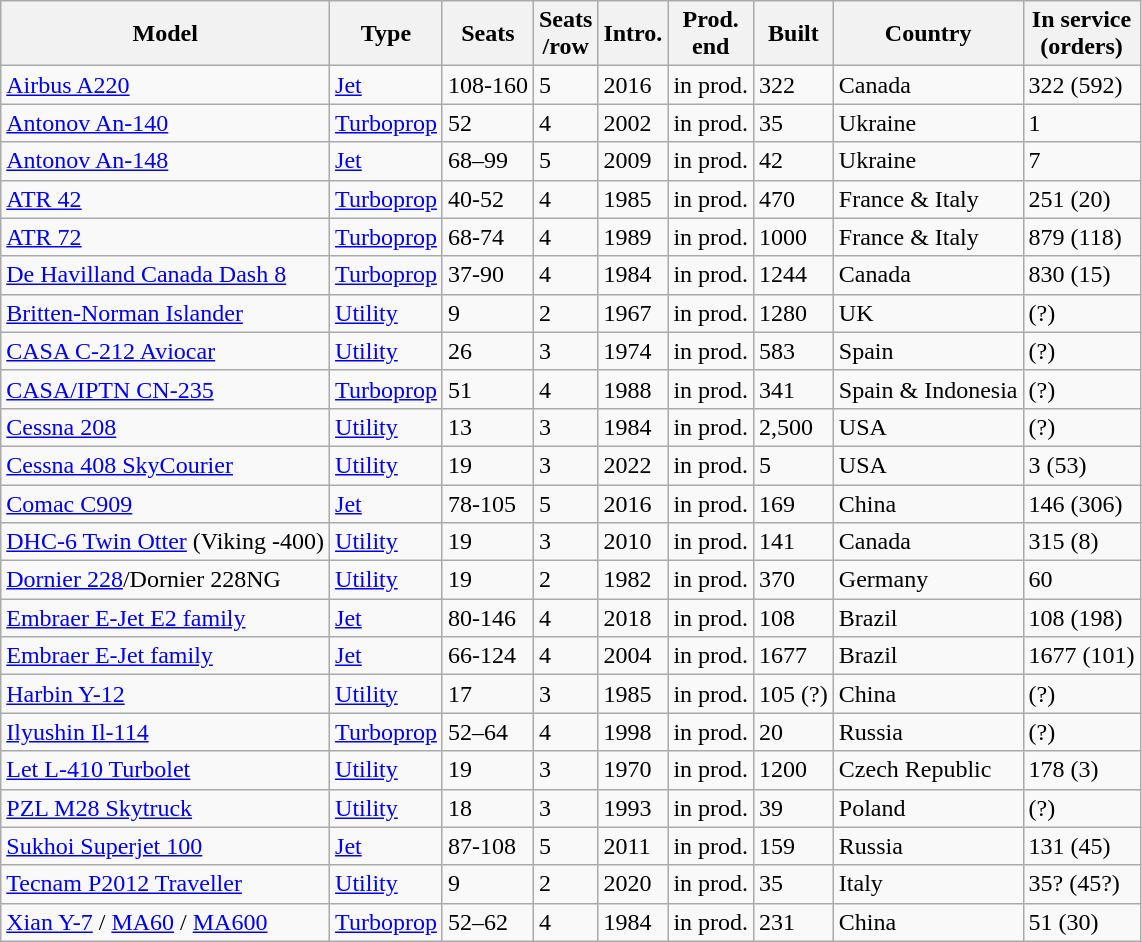<table class="wikitable sortable">
<tr>
<th>Model</th>
<th>Type</th>
<th data-sort-type="number">Seats</th>
<th data-sort-type="number">Seats<br>/row</th>
<th data-sort-type="number">Intro.</th>
<th data-sort-type="number">Prod.<br>end</th>
<th data-sort-type="number">Built</th>
<th>Country</th>
<th data-sort-type="number">In service<br>(orders)</th>
</tr>
<tr>
<td><a href='#'>Airbus A220</a></td>
<td><a href='#'>Jet</a></td>
<td>108-160</td>
<td>5</td>
<td>2016</td>
<td>in prod.</td>
<td>322</td>
<td>Canada</td>
<td>322 (592)</td>
</tr>
<tr>
<td><a href='#'>Antonov An-140</a></td>
<td><a href='#'>Turboprop</a></td>
<td>52</td>
<td>4</td>
<td>2002</td>
<td>in prod.</td>
<td>35</td>
<td>Ukraine</td>
<td>1</td>
</tr>
<tr>
<td><a href='#'>Antonov An-148</a></td>
<td><a href='#'>Jet</a></td>
<td>68–99</td>
<td>5</td>
<td>2009</td>
<td>in prod.</td>
<td>42</td>
<td>Ukraine</td>
<td>7</td>
</tr>
<tr>
<td><a href='#'>ATR 42</a></td>
<td><a href='#'>Turboprop</a></td>
<td>40-52</td>
<td>4</td>
<td>1985</td>
<td>in prod.</td>
<td>470</td>
<td>France & Italy</td>
<td>251 (20)</td>
</tr>
<tr>
<td><a href='#'>ATR 72</a></td>
<td><a href='#'>Turboprop</a></td>
<td>68-74</td>
<td>4</td>
<td>1989</td>
<td>in prod.</td>
<td>1000</td>
<td>France & Italy</td>
<td>879 (118)</td>
</tr>
<tr>
<td><a href='#'>De Havilland Canada Dash 8</a></td>
<td><a href='#'>Turboprop</a></td>
<td>37-90</td>
<td>4</td>
<td>1984</td>
<td>in prod.</td>
<td>1244</td>
<td>Canada</td>
<td>830 (15)</td>
</tr>
<tr>
<td><a href='#'>Britten-Norman Islander</a></td>
<td><a href='#'>Utility</a></td>
<td>9</td>
<td>2</td>
<td>1967</td>
<td>in prod.</td>
<td>1280</td>
<td>UK</td>
<td>(?)</td>
</tr>
<tr>
<td><a href='#'>CASA C-212 Aviocar</a></td>
<td><a href='#'>Utility</a></td>
<td>26</td>
<td>3</td>
<td>1974</td>
<td>in prod.</td>
<td>583</td>
<td>Spain</td>
<td>(?)</td>
</tr>
<tr>
<td><a href='#'>CASA/IPTN CN-235</a></td>
<td><a href='#'>Turboprop</a></td>
<td>51</td>
<td>4</td>
<td>1988</td>
<td>in prod.</td>
<td>341</td>
<td>Spain & Indonesia</td>
<td>(?)</td>
</tr>
<tr>
<td><a href='#'>Cessna 208</a></td>
<td><a href='#'>Utility</a></td>
<td>13</td>
<td>3</td>
<td>1984</td>
<td>in prod.</td>
<td>2,500</td>
<td>USA</td>
<td>(?)</td>
</tr>
<tr>
<td><a href='#'>Cessna 408 SkyCourier</a></td>
<td><a href='#'>Utility</a></td>
<td>19</td>
<td>3</td>
<td>2022</td>
<td>in prod.</td>
<td>5</td>
<td>USA</td>
<td>3 (53)</td>
</tr>
<tr>
<td><a href='#'>Comac C909</a></td>
<td><a href='#'>Jet</a></td>
<td>78-105</td>
<td>5</td>
<td>2016</td>
<td>in prod.</td>
<td>169</td>
<td>China</td>
<td>146 (306)</td>
</tr>
<tr>
<td><a href='#'>DHC-6 Twin Otter</a> (Viking -400)</td>
<td><a href='#'>Utility</a></td>
<td>19</td>
<td>3</td>
<td>2010</td>
<td>in prod.</td>
<td>141</td>
<td>Canada</td>
<td>315 (8)</td>
</tr>
<tr>
<td><a href='#'>Dornier 228</a>/Dornier 228NG</td>
<td><a href='#'>Utility</a></td>
<td>19</td>
<td>2</td>
<td>1982</td>
<td>in prod.</td>
<td>370</td>
<td>Germany</td>
<td>60</td>
</tr>
<tr>
<td><a href='#'>Embraer E-Jet E2 family</a></td>
<td><a href='#'>Jet</a></td>
<td>80-146</td>
<td>4</td>
<td>2018</td>
<td>in prod.</td>
<td>108</td>
<td>Brazil</td>
<td>108 (198)</td>
</tr>
<tr>
<td><a href='#'>Embraer E-Jet family</a></td>
<td><a href='#'>Jet</a></td>
<td>66-124</td>
<td>4</td>
<td>2004</td>
<td>in prod.</td>
<td>1677</td>
<td>Brazil</td>
<td>1677 (101)</td>
</tr>
<tr>
<td><a href='#'>Harbin Y-12</a></td>
<td><a href='#'>Utility</a></td>
<td>17</td>
<td>3</td>
<td>1985</td>
<td>in prod.</td>
<td>105 (?)</td>
<td>China</td>
<td>(?)</td>
</tr>
<tr>
<td><a href='#'>Ilyushin Il-114</a></td>
<td><a href='#'>Turboprop</a></td>
<td>52–64</td>
<td>4</td>
<td>1998</td>
<td>in prod.</td>
<td>20</td>
<td>Russia</td>
<td>(?)</td>
</tr>
<tr>
<td><a href='#'>Let L-410 Turbolet</a></td>
<td><a href='#'>Utility</a></td>
<td>19</td>
<td>3</td>
<td>1970</td>
<td>in prod.</td>
<td>1200</td>
<td>Czech Republic</td>
<td>178 (3)</td>
</tr>
<tr>
<td><a href='#'>PZL M28 Skytruck</a></td>
<td><a href='#'>Utility</a></td>
<td>18</td>
<td>3</td>
<td>1993</td>
<td>in prod.</td>
<td>39</td>
<td>Poland</td>
<td>(?)</td>
</tr>
<tr>
<td><a href='#'>Sukhoi Superjet 100</a></td>
<td><a href='#'>Jet</a></td>
<td>87-108</td>
<td>5</td>
<td>2011</td>
<td>in prod.</td>
<td>159</td>
<td>Russia</td>
<td>131 (45)</td>
</tr>
<tr>
<td><a href='#'>Tecnam P2012 Traveller</a></td>
<td><a href='#'>Utility</a></td>
<td>9</td>
<td>2</td>
<td>2020</td>
<td>in prod.</td>
<td>35</td>
<td>Italy</td>
<td>35? (45?)</td>
</tr>
<tr>
<td><a href='#'>Xian Y-7</a> / <a href='#'>MA60</a> / <a href='#'>MA600</a></td>
<td><a href='#'>Turboprop</a></td>
<td>52–62</td>
<td>4</td>
<td>1984</td>
<td>in prod.</td>
<td>231</td>
<td>China</td>
<td>51 (30)</td>
</tr>
</table>
